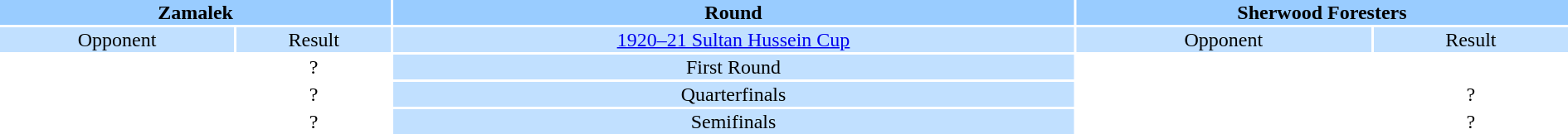<table style="width:100%; text-align:center;">
<tr style="vertical-align:top; background:#9cf;">
<th colspan=2 style="width:1*">Zamalek</th>
<th><strong>Round</strong></th>
<th colspan=2 style="width:1*">Sherwood Foresters</th>
</tr>
<tr style="vertical-align:top; background:#c1e0ff;">
<td>Opponent</td>
<td>Result</td>
<td><a href='#'>1920–21 Sultan Hussein Cup</a></td>
<td>Opponent</td>
<td>Result</td>
</tr>
<tr>
<td align=left></td>
<td>?</td>
<td style="background:#c1e0ff;">First Round</td>
<td align=left></td>
<td></td>
</tr>
<tr>
<td align=left></td>
<td>?</td>
<td style="background:#c1e0ff;">Quarterfinals</td>
<td align=left></td>
<td>?</td>
</tr>
<tr>
<td align=left></td>
<td>?</td>
<td style="background:#c1e0ff;">Semifinals</td>
<td align=left></td>
<td>?</td>
</tr>
</table>
